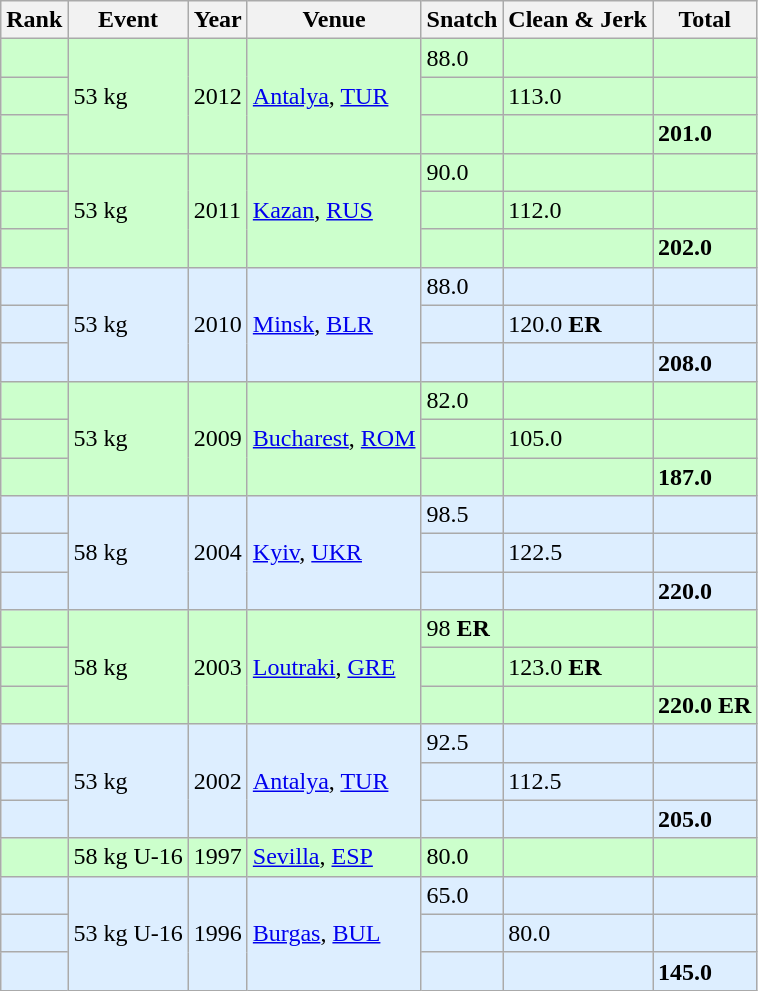<table class="wikitable">
<tr>
<th>Rank</th>
<th>Event</th>
<th>Year</th>
<th>Venue</th>
<th>Snatch</th>
<th>Clean & Jerk</th>
<th>Total</th>
</tr>
<tr bgcolor=#CCFFCC>
<td></td>
<td rowspan=3>53 kg</td>
<td rowspan=3>2012</td>
<td rowspan=3><a href='#'>Antalya</a>, <a href='#'>TUR</a></td>
<td>88.0</td>
<td></td>
<td></td>
</tr>
<tr bgcolor=#CCFFCC>
<td></td>
<td></td>
<td>113.0</td>
<td></td>
</tr>
<tr bgcolor=#CCFFCC>
<td><strong></strong></td>
<td></td>
<td></td>
<td><strong>201.0</strong></td>
</tr>
<tr bgcolor=#CCFFCC>
<td></td>
<td rowspan=3>53 kg</td>
<td rowspan=3>2011</td>
<td rowspan=3><a href='#'>Kazan</a>, <a href='#'>RUS</a></td>
<td>90.0</td>
<td></td>
<td></td>
</tr>
<tr bgcolor=#CCFFCC>
<td></td>
<td></td>
<td>112.0</td>
<td></td>
</tr>
<tr bgcolor=#CCFFCC>
<td><strong></strong></td>
<td></td>
<td></td>
<td><strong>202.0</strong></td>
</tr>
<tr bgcolor=#DDEEFF>
<td></td>
<td rowspan=3>53 kg</td>
<td rowspan=3>2010</td>
<td rowspan=3><a href='#'>Minsk</a>, <a href='#'>BLR</a></td>
<td>88.0</td>
<td></td>
<td></td>
</tr>
<tr bgcolor=#DDEEFF>
<td></td>
<td></td>
<td>120.0 <strong>ER</strong></td>
<td></td>
</tr>
<tr bgcolor=#DDEEFF>
<td><strong></strong></td>
<td></td>
<td></td>
<td><strong>208.0</strong></td>
</tr>
<tr bgcolor=#CCFFCC>
<td></td>
<td rowspan=3>53 kg</td>
<td rowspan=3>2009</td>
<td rowspan=3><a href='#'>Bucharest</a>, <a href='#'>ROM</a></td>
<td>82.0</td>
<td></td>
<td></td>
</tr>
<tr bgcolor=#CCFFCC>
<td></td>
<td></td>
<td>105.0</td>
<td></td>
</tr>
<tr bgcolor=#CCFFCC>
<td><strong></strong></td>
<td></td>
<td></td>
<td><strong>187.0</strong></td>
</tr>
<tr bgcolor=#DDEEFF>
<td></td>
<td rowspan=3>58 kg</td>
<td rowspan=3>2004</td>
<td rowspan=3><a href='#'>Kyiv</a>, <a href='#'>UKR</a></td>
<td>98.5</td>
<td></td>
<td></td>
</tr>
<tr bgcolor=#DDEEFF>
<td></td>
<td></td>
<td>122.5</td>
<td></td>
</tr>
<tr bgcolor=#DDEEFF>
<td><strong></strong></td>
<td></td>
<td></td>
<td><strong>220.0</strong></td>
</tr>
<tr bgcolor=#CCFFCC>
<td></td>
<td rowspan=3>58 kg</td>
<td rowspan=3>2003</td>
<td rowspan=3><a href='#'>Loutraki</a>, <a href='#'>GRE</a></td>
<td>98 <strong>ER</strong></td>
<td></td>
<td></td>
</tr>
<tr bgcolor=#CCFFCC>
<td></td>
<td></td>
<td>123.0 <strong>ER</strong></td>
<td></td>
</tr>
<tr bgcolor=#CCFFCC>
<td><strong></strong></td>
<td></td>
<td></td>
<td><strong>220.0</strong> <strong>ER</strong></td>
</tr>
<tr bgcolor=#DDEEFF>
<td></td>
<td rowspan=3>53 kg</td>
<td rowspan=3>2002</td>
<td rowspan=3><a href='#'>Antalya</a>, <a href='#'>TUR</a></td>
<td>92.5</td>
<td></td>
<td></td>
</tr>
<tr bgcolor=#DDEEFF>
<td></td>
<td></td>
<td>112.5</td>
<td></td>
</tr>
<tr bgcolor=#DDEEFF>
<td><strong></strong></td>
<td></td>
<td></td>
<td><strong>205.0</strong></td>
</tr>
<tr bgcolor=#CCFFCC>
<td></td>
<td>58 kg U-16</td>
<td>1997</td>
<td><a href='#'>Sevilla</a>, <a href='#'>ESP</a></td>
<td>80.0</td>
<td></td>
<td></td>
</tr>
<tr bgcolor=#DDEEFF>
<td></td>
<td rowspan=3>53 kg U-16</td>
<td rowspan=3>1996</td>
<td rowspan=3><a href='#'>Burgas</a>, <a href='#'>BUL</a></td>
<td>65.0</td>
<td></td>
<td></td>
</tr>
<tr bgcolor=#DDEEFF>
<td></td>
<td></td>
<td>80.0</td>
<td></td>
</tr>
<tr bgcolor=#DDEEFF>
<td><strong></strong></td>
<td></td>
<td></td>
<td><strong>145.0</strong></td>
</tr>
</table>
